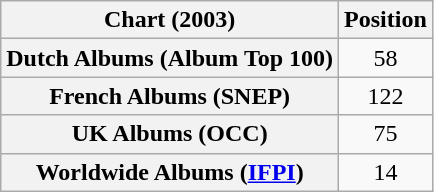<table class="wikitable sortable plainrowheaders" style="text-align:center">
<tr>
<th scope="col">Chart (2003)</th>
<th scope="col">Position</th>
</tr>
<tr>
<th scope="row">Dutch Albums (Album Top 100)</th>
<td>58</td>
</tr>
<tr>
<th scope="row">French Albums (SNEP)</th>
<td>122</td>
</tr>
<tr>
<th scope="row">UK Albums (OCC)</th>
<td>75</td>
</tr>
<tr>
<th scope="row">Worldwide Albums (<a href='#'>IFPI</a>)</th>
<td>14</td>
</tr>
</table>
